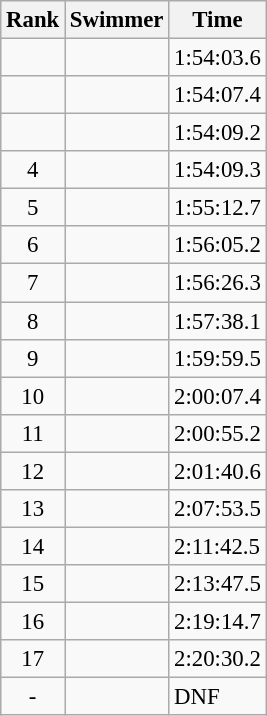<table class="wikitable" style="font-size:95%" style="width:35em;">
<tr>
<th>Rank</th>
<th>Swimmer</th>
<th>Time</th>
</tr>
<tr>
<td align=center></td>
<td></td>
<td>1:54:03.6</td>
</tr>
<tr>
<td align=center></td>
<td></td>
<td>1:54:07.4</td>
</tr>
<tr>
<td align=center></td>
<td></td>
<td>1:54:09.2</td>
</tr>
<tr>
<td align=center>4</td>
<td></td>
<td>1:54:09.3</td>
</tr>
<tr>
<td align=center>5</td>
<td></td>
<td>1:55:12.7</td>
</tr>
<tr>
<td align=center>6</td>
<td></td>
<td>1:56:05.2</td>
</tr>
<tr>
<td align=center>7</td>
<td></td>
<td>1:56:26.3</td>
</tr>
<tr>
<td align=center>8</td>
<td></td>
<td>1:57:38.1</td>
</tr>
<tr>
<td align=center>9</td>
<td></td>
<td>1:59:59.5</td>
</tr>
<tr>
<td align=center>10</td>
<td></td>
<td>2:00:07.4</td>
</tr>
<tr>
<td align=center>11</td>
<td></td>
<td>2:00:55.2</td>
</tr>
<tr>
<td align=center>12</td>
<td></td>
<td>2:01:40.6</td>
</tr>
<tr>
<td align=center>13</td>
<td></td>
<td>2:07:53.5</td>
</tr>
<tr>
<td align=center>14</td>
<td></td>
<td>2:11:42.5</td>
</tr>
<tr>
<td align=center>15</td>
<td></td>
<td>2:13:47.5</td>
</tr>
<tr>
<td align=center>16</td>
<td></td>
<td>2:19:14.7</td>
</tr>
<tr>
<td align=center>17</td>
<td></td>
<td>2:20:30.2</td>
</tr>
<tr>
<td align=center>-</td>
<td></td>
<td>DNF</td>
</tr>
</table>
